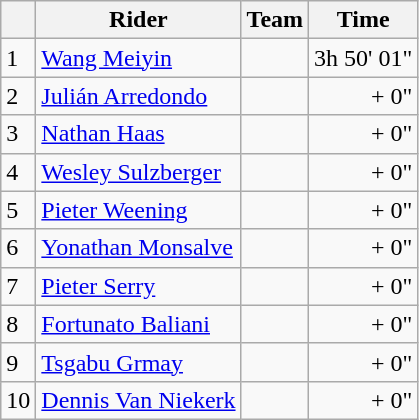<table class=wikitable>
<tr>
<th></th>
<th>Rider</th>
<th>Team</th>
<th>Time</th>
</tr>
<tr>
<td>1</td>
<td> <a href='#'>Wang Meiyin</a>   </td>
<td></td>
<td align=right>3h 50' 01"</td>
</tr>
<tr>
<td>2</td>
<td> <a href='#'>Julián Arredondo</a></td>
<td></td>
<td align=right>+ 0"</td>
</tr>
<tr>
<td>3</td>
<td> <a href='#'>Nathan Haas</a></td>
<td></td>
<td align=right>+ 0"</td>
</tr>
<tr>
<td>4</td>
<td> <a href='#'>Wesley Sulzberger</a></td>
<td></td>
<td align=right>+ 0"</td>
</tr>
<tr>
<td>5</td>
<td> <a href='#'>Pieter Weening</a></td>
<td></td>
<td align=right>+ 0"</td>
</tr>
<tr>
<td>6</td>
<td> <a href='#'>Yonathan Monsalve</a></td>
<td></td>
<td align=right>+ 0"</td>
</tr>
<tr>
<td>7</td>
<td> <a href='#'>Pieter Serry</a></td>
<td></td>
<td align=right>+ 0"</td>
</tr>
<tr>
<td>8</td>
<td> <a href='#'>Fortunato Baliani</a></td>
<td></td>
<td align=right>+ 0"</td>
</tr>
<tr>
<td>9</td>
<td> <a href='#'>Tsgabu Grmay</a></td>
<td></td>
<td align=right>+ 0"</td>
</tr>
<tr>
<td>10</td>
<td> <a href='#'>Dennis Van Niekerk</a></td>
<td></td>
<td align=right>+ 0"</td>
</tr>
</table>
